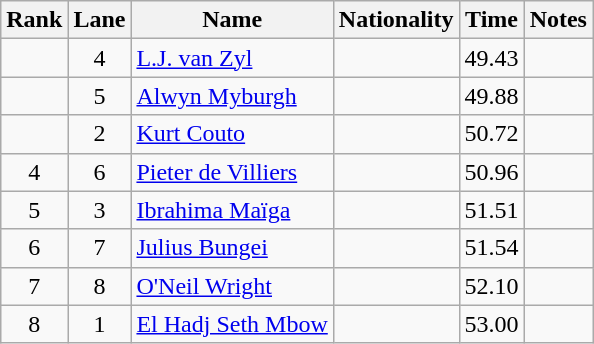<table class="wikitable sortable" style="text-align:center">
<tr>
<th>Rank</th>
<th>Lane</th>
<th>Name</th>
<th>Nationality</th>
<th>Time</th>
<th>Notes</th>
</tr>
<tr>
<td></td>
<td>4</td>
<td align=left><a href='#'>L.J. van Zyl</a></td>
<td align=left></td>
<td>49.43</td>
<td></td>
</tr>
<tr>
<td></td>
<td>5</td>
<td align=left><a href='#'>Alwyn Myburgh</a></td>
<td align=left></td>
<td>49.88</td>
<td></td>
</tr>
<tr>
<td></td>
<td>2</td>
<td align=left><a href='#'>Kurt Couto</a></td>
<td align=left></td>
<td>50.72</td>
<td></td>
</tr>
<tr>
<td>4</td>
<td>6</td>
<td align=left><a href='#'>Pieter de Villiers</a></td>
<td align=left></td>
<td>50.96</td>
<td></td>
</tr>
<tr>
<td>5</td>
<td>3</td>
<td align=left><a href='#'>Ibrahima Maïga</a></td>
<td align=left></td>
<td>51.51</td>
<td></td>
</tr>
<tr>
<td>6</td>
<td>7</td>
<td align=left><a href='#'>Julius Bungei</a></td>
<td align=left></td>
<td>51.54</td>
<td></td>
</tr>
<tr>
<td>7</td>
<td>8</td>
<td align=left><a href='#'>O'Neil Wright</a></td>
<td align=left></td>
<td>52.10</td>
<td></td>
</tr>
<tr>
<td>8</td>
<td>1</td>
<td align=left><a href='#'>El Hadj Seth Mbow</a></td>
<td align=left></td>
<td>53.00</td>
<td></td>
</tr>
</table>
